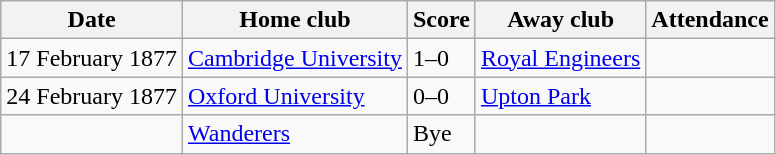<table class="wikitable">
<tr>
<th>Date</th>
<th>Home club</th>
<th>Score</th>
<th>Away club</th>
<th>Attendance</th>
</tr>
<tr>
<td>17 February 1877</td>
<td><a href='#'>Cambridge University</a></td>
<td>1–0</td>
<td><a href='#'>Royal Engineers</a></td>
<td></td>
</tr>
<tr>
<td>24 February 1877</td>
<td><a href='#'>Oxford University</a></td>
<td>0–0</td>
<td><a href='#'>Upton Park</a></td>
<td></td>
</tr>
<tr>
<td></td>
<td><a href='#'>Wanderers</a></td>
<td>Bye</td>
<td></td>
<td></td>
</tr>
</table>
